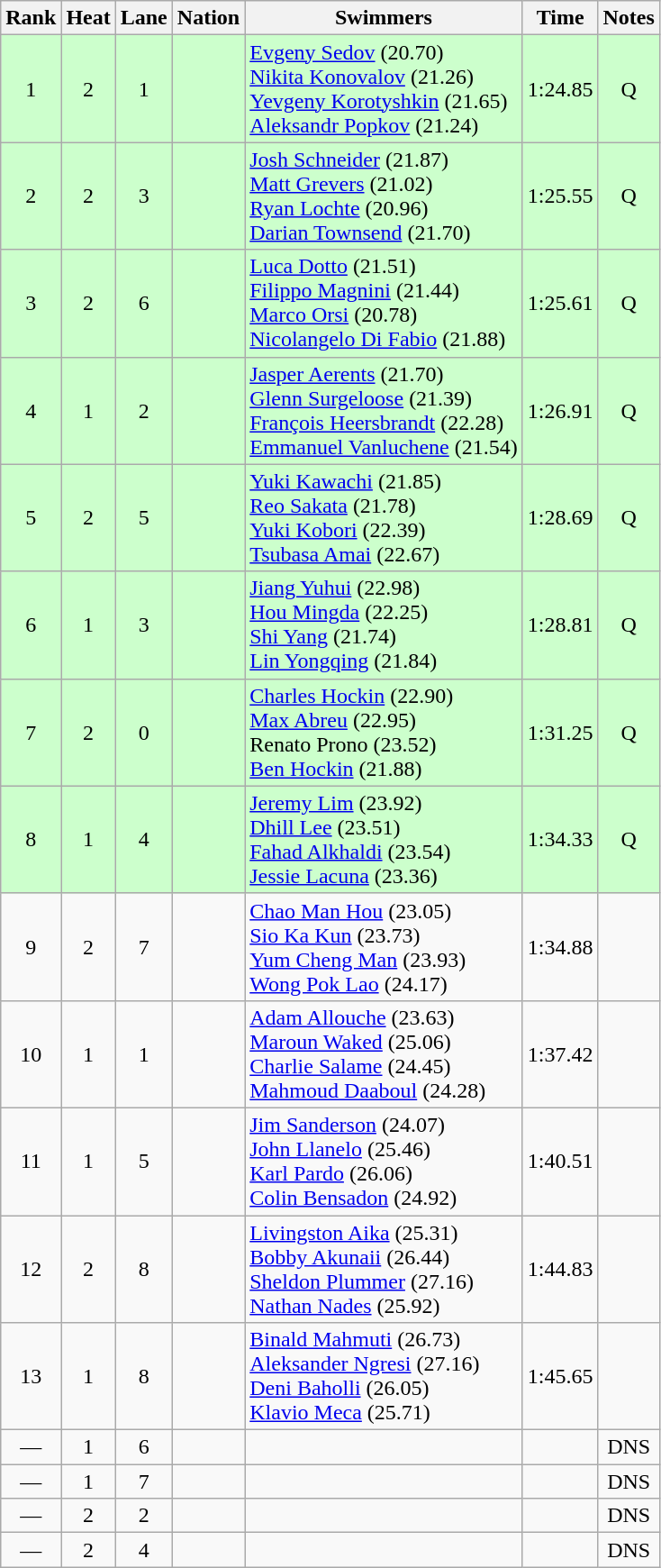<table class="wikitable sortable" style="text-align:center">
<tr>
<th>Rank</th>
<th>Heat</th>
<th>Lane</th>
<th>Nation</th>
<th>Swimmers</th>
<th>Time</th>
<th>Notes</th>
</tr>
<tr bgcolor=ccffcc>
<td>1</td>
<td>2</td>
<td>1</td>
<td align=left></td>
<td align=left><a href='#'>Evgeny Sedov</a> (20.70)<br><a href='#'>Nikita Konovalov</a> (21.26)<br><a href='#'>Yevgeny Korotyshkin</a> (21.65)<br><a href='#'>Aleksandr Popkov</a> (21.24)</td>
<td>1:24.85</td>
<td>Q</td>
</tr>
<tr bgcolor=ccffcc>
<td>2</td>
<td>2</td>
<td>3</td>
<td align=left></td>
<td align=left><a href='#'>Josh Schneider</a> (21.87)<br><a href='#'>Matt Grevers</a> (21.02)<br><a href='#'>Ryan Lochte</a> (20.96)<br><a href='#'>Darian Townsend</a> (21.70)</td>
<td>1:25.55</td>
<td>Q</td>
</tr>
<tr bgcolor=ccffcc>
<td>3</td>
<td>2</td>
<td>6</td>
<td align=left></td>
<td align=left><a href='#'>Luca Dotto</a> (21.51)<br><a href='#'>Filippo Magnini</a> (21.44)<br><a href='#'>Marco Orsi</a> (20.78)<br><a href='#'>Nicolangelo Di Fabio</a> (21.88)</td>
<td>1:25.61</td>
<td>Q</td>
</tr>
<tr bgcolor=ccffcc>
<td>4</td>
<td>1</td>
<td>2</td>
<td align=left></td>
<td align=left><a href='#'>Jasper Aerents</a> (21.70)<br><a href='#'>Glenn Surgeloose</a> (21.39)<br><a href='#'>François Heersbrandt</a> (22.28)<br><a href='#'>Emmanuel Vanluchene</a> (21.54)</td>
<td>1:26.91</td>
<td>Q</td>
</tr>
<tr bgcolor=ccffcc>
<td>5</td>
<td>2</td>
<td>5</td>
<td align=left></td>
<td align=left><a href='#'>Yuki Kawachi</a> (21.85)<br><a href='#'>Reo Sakata</a> (21.78)<br><a href='#'>Yuki Kobori</a> (22.39)<br><a href='#'>Tsubasa Amai</a> (22.67)</td>
<td>1:28.69</td>
<td>Q</td>
</tr>
<tr bgcolor=ccffcc>
<td>6</td>
<td>1</td>
<td>3</td>
<td align=left></td>
<td align=left><a href='#'>Jiang Yuhui</a> (22.98)<br><a href='#'>Hou Mingda</a> (22.25)<br><a href='#'>Shi Yang</a> (21.74)<br><a href='#'>Lin Yongqing</a> (21.84)</td>
<td>1:28.81</td>
<td>Q</td>
</tr>
<tr bgcolor=ccffcc>
<td>7</td>
<td>2</td>
<td>0</td>
<td align=left></td>
<td align=left><a href='#'>Charles Hockin</a> (22.90)<br><a href='#'>Max Abreu</a> (22.95)<br>Renato Prono (23.52)<br><a href='#'>Ben Hockin</a> (21.88)</td>
<td>1:31.25</td>
<td>Q</td>
</tr>
<tr bgcolor=ccffcc>
<td>8</td>
<td>1</td>
<td>4</td>
<td align=left></td>
<td align=left><a href='#'>Jeremy Lim</a> (23.92)<br><a href='#'>Dhill Lee</a> (23.51)<br><a href='#'>Fahad Alkhaldi</a> (23.54)<br><a href='#'>Jessie Lacuna</a> (23.36)</td>
<td>1:34.33</td>
<td>Q</td>
</tr>
<tr>
<td>9</td>
<td>2</td>
<td>7</td>
<td align=left></td>
<td align=left><a href='#'>Chao Man Hou</a> (23.05)<br><a href='#'>Sio Ka Kun</a> (23.73)<br><a href='#'>Yum Cheng Man</a> (23.93)<br><a href='#'>Wong Pok Lao</a> (24.17)</td>
<td>1:34.88</td>
<td></td>
</tr>
<tr>
<td>10</td>
<td>1</td>
<td>1</td>
<td align=left></td>
<td align=left><a href='#'>Adam Allouche</a> (23.63)<br><a href='#'>Maroun Waked</a> (25.06)<br><a href='#'>Charlie Salame</a> (24.45)<br><a href='#'>Mahmoud Daaboul</a> (24.28)</td>
<td>1:37.42</td>
<td></td>
</tr>
<tr>
<td>11</td>
<td>1</td>
<td>5</td>
<td align=left></td>
<td align=left><a href='#'>Jim Sanderson</a> (24.07)<br><a href='#'>John Llanelo</a> (25.46)<br><a href='#'>Karl Pardo</a> (26.06)<br><a href='#'>Colin Bensadon</a> (24.92)</td>
<td>1:40.51</td>
<td></td>
</tr>
<tr>
<td>12</td>
<td>2</td>
<td>8</td>
<td align=left></td>
<td align=left><a href='#'>Livingston Aika</a> (25.31)<br><a href='#'>Bobby Akunaii</a> (26.44)<br><a href='#'>Sheldon Plummer</a> (27.16)<br><a href='#'>Nathan Nades</a> (25.92)</td>
<td>1:44.83</td>
<td></td>
</tr>
<tr>
<td>13</td>
<td>1</td>
<td>8</td>
<td align=left></td>
<td align=left><a href='#'>Binald Mahmuti</a> (26.73)<br><a href='#'>Aleksander Ngresi</a> (27.16)<br><a href='#'>Deni Baholli</a> (26.05)<br><a href='#'>Klavio Meca</a> (25.71)</td>
<td>1:45.65</td>
<td></td>
</tr>
<tr>
<td>—</td>
<td>1</td>
<td>6</td>
<td align=left></td>
<td></td>
<td></td>
<td>DNS</td>
</tr>
<tr>
<td>—</td>
<td>1</td>
<td>7</td>
<td align=left></td>
<td></td>
<td></td>
<td>DNS</td>
</tr>
<tr>
<td>—</td>
<td>2</td>
<td>2</td>
<td align=left></td>
<td></td>
<td></td>
<td>DNS</td>
</tr>
<tr>
<td>—</td>
<td>2</td>
<td>4</td>
<td align=left></td>
<td></td>
<td></td>
<td>DNS</td>
</tr>
</table>
